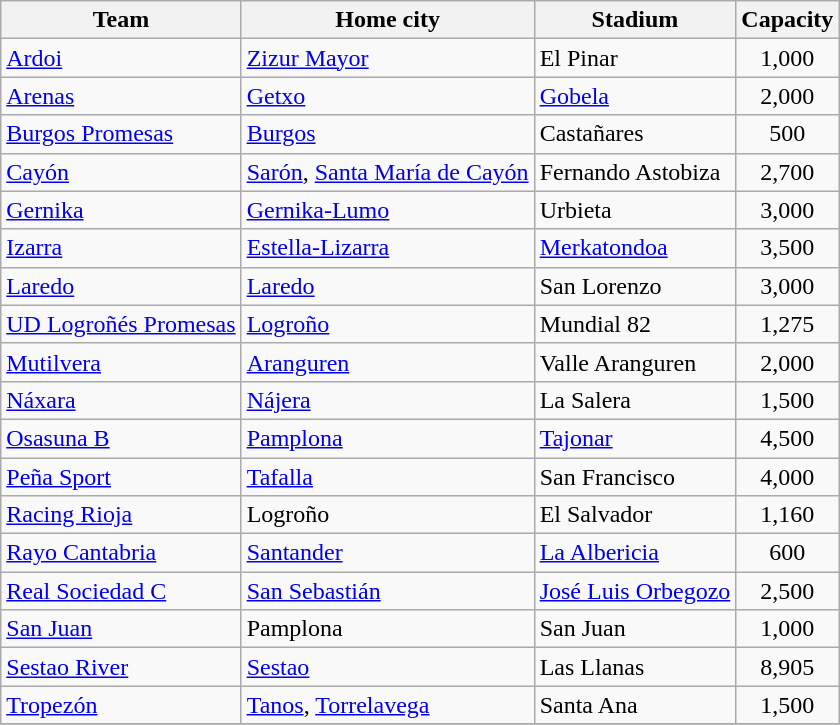<table class="wikitable sortable">
<tr>
<th>Team</th>
<th>Home city</th>
<th>Stadium</th>
<th>Capacity</th>
</tr>
<tr>
<td><a href='#'>Ardoi</a></td>
<td><a href='#'>Zizur Mayor</a></td>
<td>El Pinar</td>
<td align=center>1,000</td>
</tr>
<tr>
<td><a href='#'>Arenas</a></td>
<td><a href='#'>Getxo</a></td>
<td><a href='#'>Gobela</a></td>
<td align=center>2,000</td>
</tr>
<tr>
<td><a href='#'>Burgos Promesas</a></td>
<td><a href='#'>Burgos</a></td>
<td>Castañares</td>
<td align=center>500</td>
</tr>
<tr>
<td><a href='#'>Cayón</a></td>
<td><a href='#'>Sarón</a>, <a href='#'>Santa María de Cayón</a></td>
<td>Fernando Astobiza</td>
<td align=center>2,700</td>
</tr>
<tr>
<td><a href='#'>Gernika</a></td>
<td><a href='#'>Gernika-Lumo</a></td>
<td>Urbieta</td>
<td align=center>3,000</td>
</tr>
<tr>
<td><a href='#'>Izarra</a></td>
<td><a href='#'>Estella-Lizarra</a></td>
<td><a href='#'>Merkatondoa</a></td>
<td align=center>3,500</td>
</tr>
<tr>
<td><a href='#'>Laredo</a></td>
<td><a href='#'>Laredo</a></td>
<td>San Lorenzo</td>
<td align=center>3,000</td>
</tr>
<tr>
<td><a href='#'>UD Logroñés Promesas</a></td>
<td><a href='#'>Logroño</a></td>
<td>Mundial 82</td>
<td align=center>1,275</td>
</tr>
<tr>
<td><a href='#'>Mutilvera</a></td>
<td><a href='#'>Aranguren</a></td>
<td>Valle Aranguren</td>
<td align=center>2,000</td>
</tr>
<tr>
<td><a href='#'>Náxara</a></td>
<td><a href='#'>Nájera</a></td>
<td>La Salera</td>
<td align=center>1,500</td>
</tr>
<tr>
<td><a href='#'>Osasuna B</a></td>
<td><a href='#'>Pamplona</a></td>
<td><a href='#'>Tajonar</a></td>
<td align=center>4,500</td>
</tr>
<tr>
<td><a href='#'>Peña Sport</a></td>
<td><a href='#'>Tafalla</a></td>
<td>San Francisco</td>
<td align=center>4,000</td>
</tr>
<tr>
<td><a href='#'>Racing Rioja</a></td>
<td>Logroño</td>
<td>El Salvador</td>
<td align=center>1,160</td>
</tr>
<tr>
<td><a href='#'>Rayo Cantabria</a></td>
<td><a href='#'>Santander</a></td>
<td><a href='#'>La Albericia</a></td>
<td align=center>600</td>
</tr>
<tr>
<td><a href='#'>Real Sociedad C</a></td>
<td><a href='#'>San Sebastián</a></td>
<td><a href='#'>José Luis Orbegozo</a></td>
<td align=center>2,500</td>
</tr>
<tr>
<td><a href='#'>San Juan</a></td>
<td>Pamplona</td>
<td>San Juan</td>
<td align=center>1,000</td>
</tr>
<tr>
<td><a href='#'>Sestao River</a></td>
<td><a href='#'>Sestao</a></td>
<td>Las Llanas</td>
<td align=center>8,905</td>
</tr>
<tr>
<td><a href='#'>Tropezón</a></td>
<td><a href='#'>Tanos</a>, <a href='#'>Torrelavega</a></td>
<td>Santa Ana</td>
<td align=center>1,500</td>
</tr>
<tr>
</tr>
</table>
